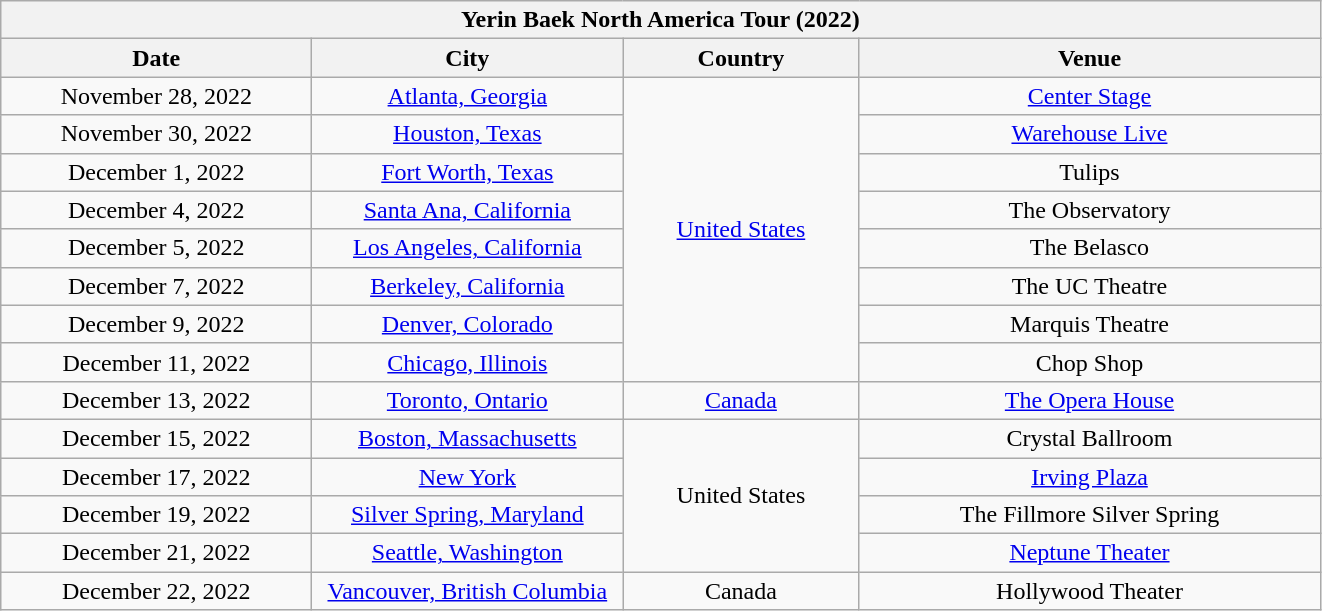<table class="wikitable" style="text-align:center;">
<tr>
<th colspan="4">Yerin Baek North America Tour (2022)</th>
</tr>
<tr>
<th width="200">Date</th>
<th width="200">City</th>
<th width="150">Country</th>
<th width="300">Venue</th>
</tr>
<tr>
<td>November 28, 2022</td>
<td><a href='#'>Atlanta, Georgia</a></td>
<td rowspan="8"><a href='#'>United States</a></td>
<td><a href='#'>Center Stage</a></td>
</tr>
<tr>
<td>November 30, 2022</td>
<td><a href='#'>Houston, Texas</a></td>
<td><a href='#'>Warehouse Live</a></td>
</tr>
<tr>
<td>December 1, 2022</td>
<td><a href='#'>Fort Worth, Texas</a></td>
<td>Tulips</td>
</tr>
<tr>
<td>December 4, 2022</td>
<td><a href='#'>Santa Ana, California</a></td>
<td>The Observatory</td>
</tr>
<tr>
<td>December 5, 2022</td>
<td><a href='#'>Los Angeles, California</a></td>
<td>The Belasco</td>
</tr>
<tr>
<td>December 7, 2022</td>
<td><a href='#'>Berkeley, California</a></td>
<td>The UC Theatre</td>
</tr>
<tr>
<td>December 9, 2022</td>
<td><a href='#'>Denver, Colorado</a></td>
<td>Marquis Theatre</td>
</tr>
<tr>
<td>December 11, 2022</td>
<td><a href='#'>Chicago, Illinois</a></td>
<td>Chop Shop</td>
</tr>
<tr>
<td>December 13, 2022</td>
<td><a href='#'>Toronto, Ontario</a></td>
<td><a href='#'>Canada</a></td>
<td><a href='#'>The Opera House</a></td>
</tr>
<tr>
<td>December 15, 2022</td>
<td><a href='#'>Boston, Massachusetts</a></td>
<td rowspan="4">United States</td>
<td>Crystal Ballroom</td>
</tr>
<tr>
<td>December 17, 2022</td>
<td><a href='#'>New York</a></td>
<td><a href='#'>Irving Plaza</a></td>
</tr>
<tr>
<td>December 19, 2022</td>
<td><a href='#'>Silver Spring, Maryland</a></td>
<td>The Fillmore Silver Spring</td>
</tr>
<tr>
<td>December 21, 2022</td>
<td><a href='#'>Seattle, Washington</a></td>
<td><a href='#'>Neptune Theater</a></td>
</tr>
<tr>
<td>December 22, 2022</td>
<td><a href='#'>Vancouver, British Columbia</a></td>
<td>Canada</td>
<td>Hollywood Theater</td>
</tr>
</table>
